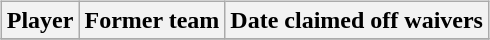<table cellspacing="10">
<tr>
<td valign="top"><br><table class="wikitable">
<tr>
<th>Player</th>
<th>Former team</th>
<th>Date claimed off waivers</th>
</tr>
<tr>
</tr>
</table>
</td>
</tr>
</table>
